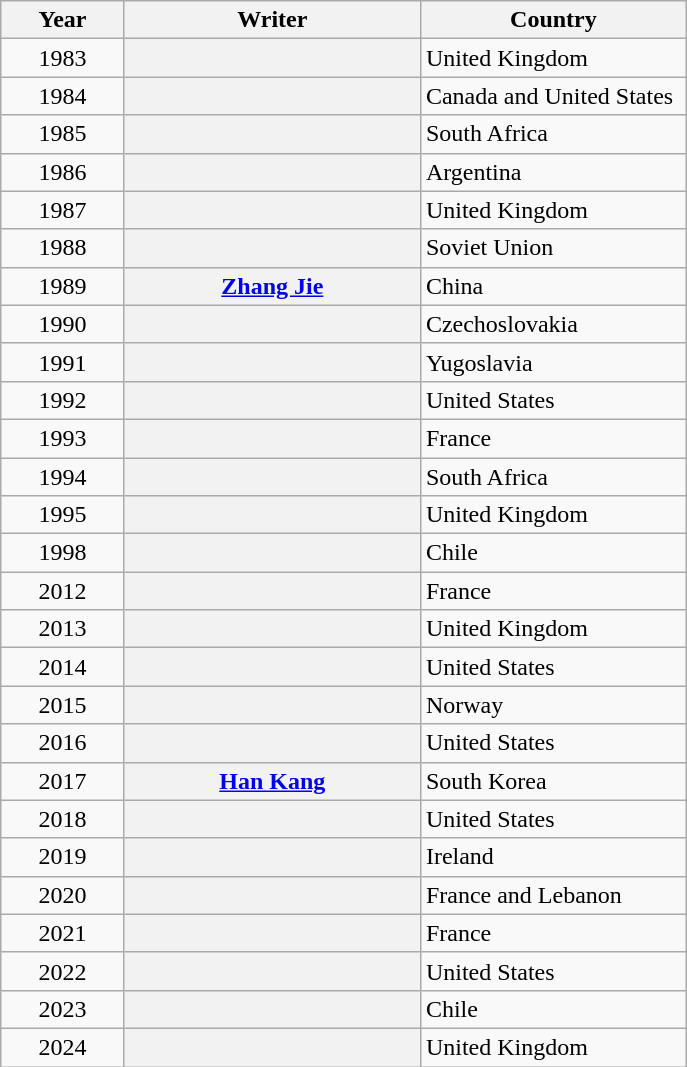<table class="sortable wikitable plainrowheaders">
<tr>
<th scope="col" width=75>Year</th>
<th scope="col" width=190>Writer</th>
<th scope="col" width=170>Country</th>
</tr>
<tr>
<td align=center>1983</td>
<th scope=row></th>
<td>United Kingdom</td>
</tr>
<tr>
<td align=center>1984</td>
<th scope=row></th>
<td>Canada and United States</td>
</tr>
<tr>
<td align=center>1985</td>
<th scope=row></th>
<td>South Africa</td>
</tr>
<tr>
<td align=center>1986</td>
<th scope=row></th>
<td>Argentina</td>
</tr>
<tr>
<td align=center>1987</td>
<th scope=row></th>
<td>United Kingdom</td>
</tr>
<tr>
<td align=center>1988</td>
<th scope=row></th>
<td>Soviet Union</td>
</tr>
<tr>
<td align=center>1989</td>
<th scope=row><a href='#'>Zhang Jie</a></th>
<td>China</td>
</tr>
<tr>
<td align=center>1990</td>
<th scope=row></th>
<td>Czechoslovakia</td>
</tr>
<tr>
<td align=center>1991</td>
<th scope=row></th>
<td>Yugoslavia</td>
</tr>
<tr>
<td align=center>1992</td>
<th scope=row></th>
<td>United States</td>
</tr>
<tr>
<td align=center>1993</td>
<th scope=row></th>
<td>France</td>
</tr>
<tr>
<td align=center>1994</td>
<th scope=row></th>
<td>South Africa</td>
</tr>
<tr>
<td align=center>1995</td>
<th scope=row></th>
<td>United Kingdom</td>
</tr>
<tr>
<td align=center>1998</td>
<th scope=row></th>
<td>Chile</td>
</tr>
<tr>
<td align=center>2012</td>
<th scope=row></th>
<td>France</td>
</tr>
<tr>
<td align=center>2013</td>
<th scope=row></th>
<td>United Kingdom</td>
</tr>
<tr>
<td align=center>2014</td>
<th scope=row></th>
<td>United States</td>
</tr>
<tr>
<td align=center>2015</td>
<th scope=row></th>
<td>Norway</td>
</tr>
<tr>
<td align=center>2016</td>
<th scope=row></th>
<td>United States</td>
</tr>
<tr>
<td align=center>2017</td>
<th scope=row><a href='#'>Han Kang</a></th>
<td>South Korea</td>
</tr>
<tr>
<td align=center>2018</td>
<th scope=row></th>
<td>United States</td>
</tr>
<tr>
<td align=center>2019</td>
<th scope=row></th>
<td>Ireland</td>
</tr>
<tr>
<td align=center>2020</td>
<th scope=row></th>
<td>France and Lebanon</td>
</tr>
<tr>
<td align=center>2021</td>
<th scope=row></th>
<td>France</td>
</tr>
<tr>
<td align=center>2022</td>
<th scope=row></th>
<td>United States</td>
</tr>
<tr>
<td align=center>2023</td>
<th scope=row></th>
<td>Chile</td>
</tr>
<tr>
<td align=center>2024</td>
<th scope=row></th>
<td>United Kingdom</td>
</tr>
</table>
